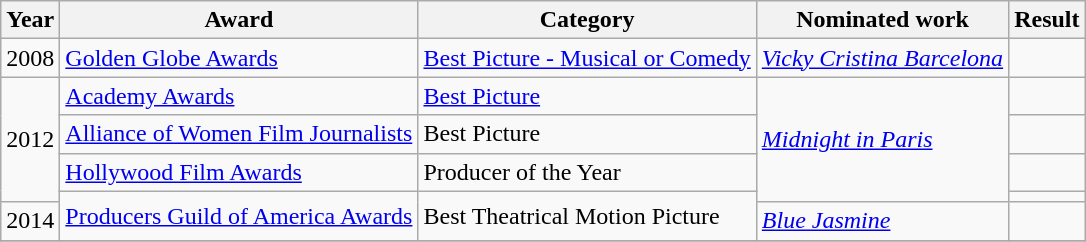<table class="wikitable sortable">
<tr>
<th>Year</th>
<th>Award</th>
<th>Category</th>
<th>Nominated work</th>
<th>Result</th>
</tr>
<tr>
<td>2008</td>
<td><a href='#'>Golden Globe Awards</a></td>
<td><a href='#'>Best Picture - Musical or Comedy</a></td>
<td><em><a href='#'>Vicky Cristina Barcelona</a></em></td>
<td></td>
</tr>
<tr>
<td rowspan=4>2012</td>
<td><a href='#'>Academy Awards</a></td>
<td><a href='#'>Best Picture</a></td>
<td rowspan=4><em><a href='#'>Midnight in Paris</a></em></td>
<td></td>
</tr>
<tr>
<td><a href='#'>Alliance of Women Film Journalists</a></td>
<td>Best Picture</td>
<td></td>
</tr>
<tr>
<td><a href='#'>Hollywood Film Awards</a></td>
<td>Producer of the Year</td>
<td></td>
</tr>
<tr>
<td rowspan=2><a href='#'>Producers Guild of America Awards</a></td>
<td rowspan=2>Best Theatrical Motion Picture</td>
<td></td>
</tr>
<tr>
<td>2014</td>
<td><em><a href='#'>Blue Jasmine</a></em></td>
<td></td>
</tr>
<tr>
</tr>
</table>
